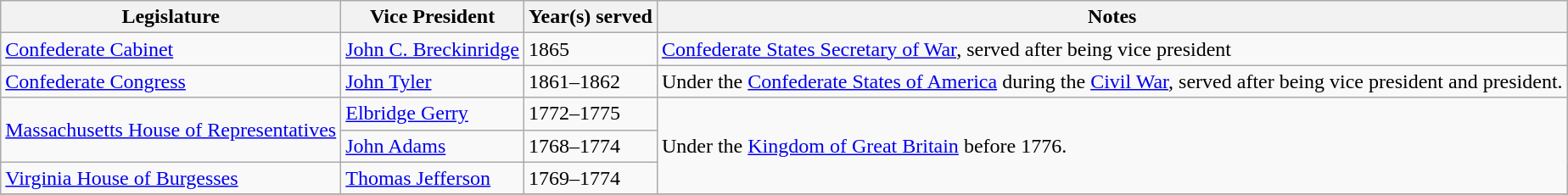<table class=wikitable>
<tr>
<th>Legislature</th>
<th>Vice President</th>
<th>Year(s) served</th>
<th>Notes</th>
</tr>
<tr>
<td><a href='#'>Confederate Cabinet</a></td>
<td><a href='#'>John C. Breckinridge</a></td>
<td>1865</td>
<td><a href='#'>Confederate States Secretary of War</a>, served after being vice president</td>
</tr>
<tr>
<td><a href='#'>Confederate Congress</a></td>
<td><a href='#'>John Tyler</a></td>
<td>1861–1862</td>
<td>Under the <a href='#'>Confederate States of America</a> during the <a href='#'>Civil War</a>, served after being vice president and president.</td>
</tr>
<tr>
<td rowspan="2"><a href='#'>Massachusetts House of Representatives</a></td>
<td><a href='#'>Elbridge Gerry</a></td>
<td>1772–1775</td>
<td rowspan="3">Under the <a href='#'>Kingdom of Great Britain</a> before 1776.</td>
</tr>
<tr>
<td><a href='#'>John Adams</a></td>
<td>1768–1774</td>
</tr>
<tr>
<td><a href='#'>Virginia House of Burgesses</a></td>
<td><a href='#'>Thomas Jefferson</a></td>
<td>1769–1774</td>
</tr>
<tr>
</tr>
</table>
